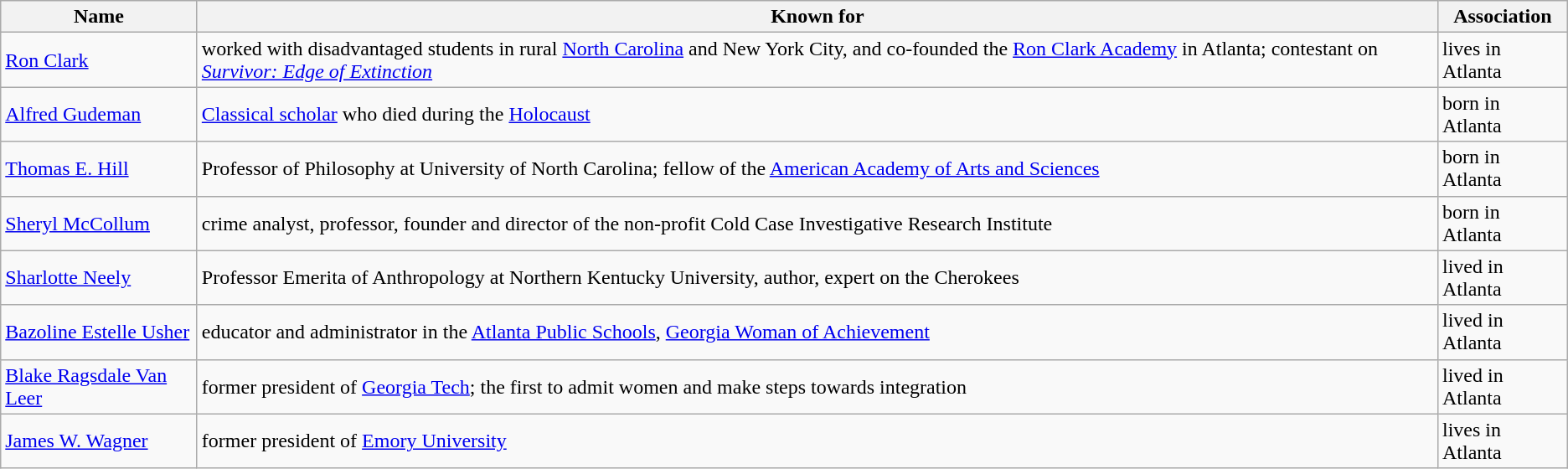<table class="wikitable sortable">
<tr>
<th>Name</th>
<th>Known for</th>
<th>Association</th>
</tr>
<tr>
<td><a href='#'>Ron Clark</a></td>
<td>worked with disadvantaged students in rural <a href='#'>North Carolina</a> and New York City, and co-founded the <a href='#'>Ron Clark Academy</a> in Atlanta; contestant on <em><a href='#'>Survivor: Edge of Extinction</a></em></td>
<td>lives in Atlanta</td>
</tr>
<tr>
<td><a href='#'>Alfred Gudeman</a></td>
<td><a href='#'>Classical scholar</a> who died during the <a href='#'>Holocaust</a></td>
<td>born in Atlanta</td>
</tr>
<tr>
<td><a href='#'>Thomas E. Hill</a></td>
<td>Professor of Philosophy at University of North Carolina; fellow of the <a href='#'>American Academy of Arts and Sciences</a></td>
<td>born in Atlanta</td>
</tr>
<tr>
<td><a href='#'>Sheryl McCollum</a></td>
<td>crime analyst, professor, founder and director of the non-profit Cold Case Investigative Research Institute</td>
<td>born in Atlanta</td>
</tr>
<tr>
<td><a href='#'>Sharlotte Neely</a></td>
<td>Professor Emerita of Anthropology at Northern Kentucky University, author, expert on the Cherokees</td>
<td>lived in Atlanta</td>
</tr>
<tr>
<td><a href='#'>Bazoline Estelle Usher</a></td>
<td>educator and administrator in the <a href='#'>Atlanta Public Schools</a>, <a href='#'>Georgia Woman of Achievement</a></td>
<td>lived in Atlanta</td>
</tr>
<tr>
<td><a href='#'>Blake Ragsdale Van Leer</a></td>
<td>former president of <a href='#'>Georgia Tech</a>; the first to admit women and make steps towards integration</td>
<td>lived in Atlanta</td>
</tr>
<tr>
<td><a href='#'>James W. Wagner</a></td>
<td>former president of <a href='#'>Emory University</a></td>
<td>lives in Atlanta</td>
</tr>
</table>
